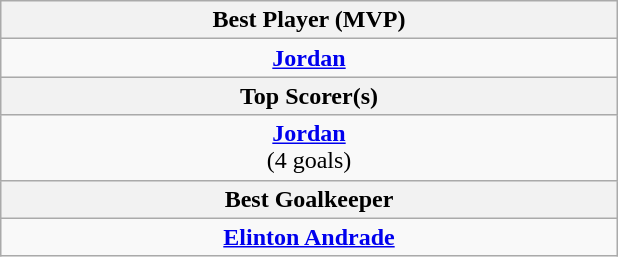<table class="wikitable" style="margin:auto">
<tr>
<th width=33% colspan="4">Best Player (MVP)</th>
</tr>
<tr>
<td align="center" colspan="4"><strong> <a href='#'>Jordan</a></strong></td>
</tr>
<tr>
<th colspan="4">Top Scorer(s)</th>
</tr>
<tr>
<td align="center" colspan="4"><strong> <a href='#'>Jordan</a></strong> <br> (4 goals)</td>
</tr>
<tr>
<th colspan="4">Best Goalkeeper</th>
</tr>
<tr>
<td colspan="4" align="center"><strong> <a href='#'>Elinton Andrade</a></strong></td>
</tr>
</table>
